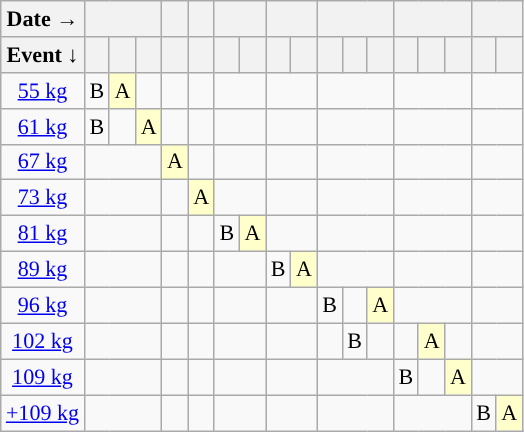<table class="wikitable" style="text-align:center; font-size:92%">
<tr>
<th>Date →</th>
<th colspan=3></th>
<th></th>
<th></th>
<th colspan=2></th>
<th colspan=2></th>
<th colspan=3></th>
<th colspan=3></th>
<th colspan=2></th>
</tr>
<tr>
<th>Event ↓</th>
<th></th>
<th></th>
<th></th>
<th></th>
<th></th>
<th></th>
<th></th>
<th></th>
<th></th>
<th></th>
<th></th>
<th></th>
<th></th>
<th></th>
<th></th>
<th></th>
<th></th>
</tr>
<tr>
<td><a href='#'>55 kg</a></td>
<td>B</td>
<td style="background-color:#ffffcc;">A</td>
<td></td>
<td></td>
<td></td>
<td colspan=2></td>
<td colspan=2></td>
<td colspan=3></td>
<td colspan=3></td>
<td colspan=2></td>
</tr>
<tr>
<td><a href='#'>61 kg</a></td>
<td>B</td>
<td></td>
<td style="background-color:#ffffcc;">A</td>
<td></td>
<td></td>
<td colspan=2></td>
<td colspan=2></td>
<td colspan=3></td>
<td colspan=3></td>
<td colspan=2></td>
</tr>
<tr>
<td><a href='#'>67 kg</a></td>
<td colspan=3></td>
<td style="background-color:#ffffcc;">A</td>
<td></td>
<td colspan=2></td>
<td colspan=2></td>
<td colspan=3></td>
<td colspan=3></td>
<td colspan=2></td>
</tr>
<tr>
<td><a href='#'>73 kg</a></td>
<td colspan=3></td>
<td></td>
<td style="background-color:#ffffcc;">A</td>
<td colspan=2></td>
<td colspan=2></td>
<td colspan=3></td>
<td colspan=3></td>
<td colspan=2></td>
</tr>
<tr>
<td><a href='#'>81 kg</a></td>
<td colspan=3></td>
<td></td>
<td></td>
<td>B</td>
<td style="background-color:#ffffcc;">A</td>
<td colspan=2></td>
<td colspan=3></td>
<td colspan=3></td>
<td colspan=2></td>
</tr>
<tr>
<td><a href='#'>89 kg</a></td>
<td colspan=3></td>
<td></td>
<td></td>
<td colspan=2></td>
<td>B</td>
<td style="background-color:#ffffcc;">A</td>
<td colspan=3></td>
<td colspan=3></td>
<td colspan=2></td>
</tr>
<tr>
<td><a href='#'>96 kg</a></td>
<td colspan=3></td>
<td></td>
<td></td>
<td colspan=2></td>
<td colspan=2></td>
<td>B</td>
<td></td>
<td style="background-color:#ffffcc;">A</td>
<td colspan=3></td>
<td colspan=2></td>
</tr>
<tr>
<td><a href='#'>102 kg</a></td>
<td colspan=3></td>
<td></td>
<td></td>
<td colspan=2></td>
<td colspan=2></td>
<td></td>
<td>B</td>
<td></td>
<td></td>
<td style="background-color:#ffffcc;">A</td>
<td></td>
<td colspan=2></td>
</tr>
<tr>
<td><a href='#'>109 kg</a></td>
<td colspan=3></td>
<td></td>
<td></td>
<td colspan=2></td>
<td colspan=2></td>
<td colspan=3></td>
<td>B</td>
<td></td>
<td style="background-color:#ffffcc;">A</td>
<td colspan=2></td>
</tr>
<tr>
<td><a href='#'>+109 kg</a></td>
<td colspan=3></td>
<td></td>
<td></td>
<td colspan=2></td>
<td colspan=2></td>
<td colspan=3></td>
<td colspan=3></td>
<td>B</td>
<td style="background-color:#ffffcc;">A</td>
</tr>
</table>
